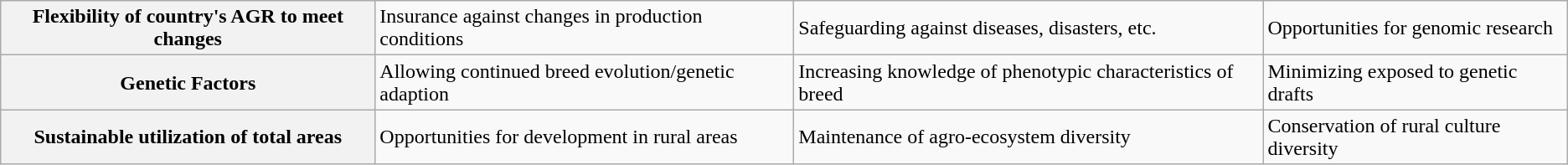<table class="wikitable">
<tr>
<th>Flexibility of country's AGR to meet changes</th>
<td>Insurance against changes in production conditions</td>
<td>Safeguarding against diseases, disasters, etc.</td>
<td>Opportunities for genomic research</td>
</tr>
<tr>
<th>Genetic Factors</th>
<td>Allowing continued breed evolution/genetic adaption</td>
<td>Increasing knowledge of phenotypic characteristics of breed</td>
<td>Minimizing exposed to genetic drafts</td>
</tr>
<tr>
<th>Sustainable utilization of total areas</th>
<td>Opportunities for development in rural areas</td>
<td>Maintenance of agro-ecosystem diversity</td>
<td>Conservation of rural culture diversity</td>
</tr>
</table>
